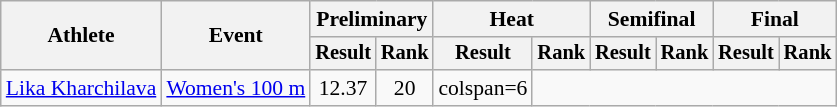<table class="wikitable" style="font-size:90%">
<tr>
<th rowspan="2">Athlete</th>
<th rowspan="2">Event</th>
<th colspan="2">Preliminary</th>
<th colspan="2">Heat</th>
<th colspan="2">Semifinal</th>
<th colspan="2">Final</th>
</tr>
<tr style="font-size:95%">
<th>Result</th>
<th>Rank</th>
<th>Result</th>
<th>Rank</th>
<th>Result</th>
<th>Rank</th>
<th>Result</th>
<th>Rank</th>
</tr>
<tr align=center>
<td align=left><a href='#'>Lika Kharchilava</a></td>
<td align=left><a href='#'>Women's 100 m</a></td>
<td>12.37</td>
<td>20</td>
<td>colspan=6</td>
</tr>
</table>
